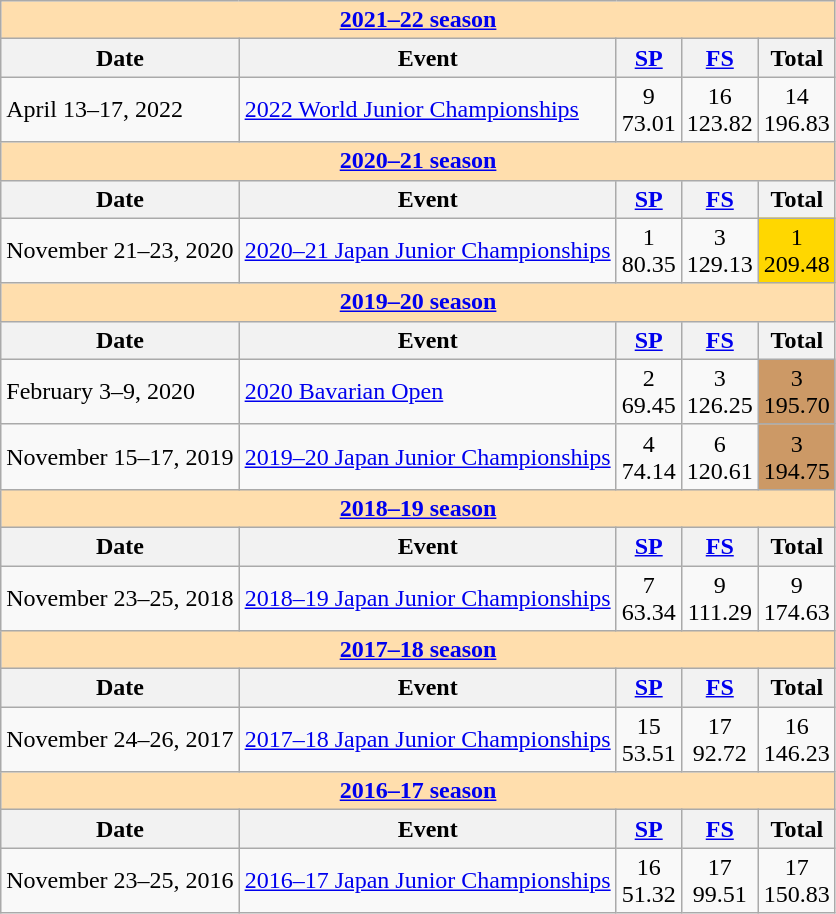<table class="wikitable">
<tr>
<th style="background-color: #ffdead;" colspan=5><a href='#'>2021–22 season</a></th>
</tr>
<tr>
<th>Date</th>
<th>Event</th>
<th><a href='#'>SP</a></th>
<th><a href='#'>FS</a></th>
<th>Total</th>
</tr>
<tr>
<td>April 13–17, 2022</td>
<td><a href='#'>2022 World Junior Championships</a></td>
<td align=center>9 <br> 73.01</td>
<td align=center>16 <br> 123.82</td>
<td align=center>14 <br> 196.83</td>
</tr>
<tr>
<th style="background-color: #ffdead;" colspan=5><a href='#'>2020–21 season</a></th>
</tr>
<tr>
<th>Date</th>
<th>Event</th>
<th><a href='#'>SP</a></th>
<th><a href='#'>FS</a></th>
<th>Total</th>
</tr>
<tr>
<td>November 21–23, 2020</td>
<td><a href='#'>2020–21 Japan Junior Championships</a></td>
<td align=center>1 <br> 80.35</td>
<td align=center>3 <br> 129.13</td>
<td align=center bgcolor=gold>1 <br> 209.48</td>
</tr>
<tr>
<th style="background-color: #ffdead;" colspan=5><a href='#'>2019–20 season</a></th>
</tr>
<tr>
<th>Date</th>
<th>Event</th>
<th><a href='#'>SP</a></th>
<th><a href='#'>FS</a></th>
<th>Total</th>
</tr>
<tr>
<td>February 3–9, 2020</td>
<td><a href='#'>2020 Bavarian Open</a></td>
<td align="center">2 <br> 69.45</td>
<td align="center">3 <br> 126.25</td>
<td align="center" bgcolor=cc9966>3 <br> 195.70</td>
</tr>
<tr>
<td>November 15–17, 2019</td>
<td><a href='#'>2019–20 Japan Junior Championships</a></td>
<td align=center>4 <br> 74.14</td>
<td align=center>6 <br> 120.61</td>
<td align=center bgcolor=cc9966>3 <br> 194.75</td>
</tr>
<tr>
<th style="background-color: #ffdead;" colspan=5><a href='#'>2018–19 season</a></th>
</tr>
<tr>
<th>Date</th>
<th>Event</th>
<th><a href='#'>SP</a></th>
<th><a href='#'>FS</a></th>
<th>Total</th>
</tr>
<tr>
<td>November 23–25, 2018</td>
<td><a href='#'>2018–19 Japan Junior Championships</a></td>
<td align=center>7 <br> 63.34</td>
<td align=center>9 <br> 111.29</td>
<td align=center>9 <br> 174.63</td>
</tr>
<tr>
<th style="background-color: #ffdead;" colspan=5><a href='#'>2017–18 season</a></th>
</tr>
<tr>
<th>Date</th>
<th>Event</th>
<th><a href='#'>SP</a></th>
<th><a href='#'>FS</a></th>
<th>Total</th>
</tr>
<tr>
<td>November 24–26, 2017</td>
<td><a href='#'>2017–18 Japan Junior Championships</a></td>
<td align=center>15 <br> 53.51</td>
<td align=center>17 <br> 92.72</td>
<td align=center>16 <br> 146.23</td>
</tr>
<tr>
<th style="background-color: #ffdead;" colspan=5><a href='#'>2016–17 season</a></th>
</tr>
<tr>
<th>Date</th>
<th>Event</th>
<th><a href='#'>SP</a></th>
<th><a href='#'>FS</a></th>
<th>Total</th>
</tr>
<tr>
<td>November 23–25, 2016</td>
<td><a href='#'>2016–17 Japan Junior Championships</a></td>
<td align=center>16 <br> 51.32</td>
<td align=center>17 <br> 99.51</td>
<td align=center>17 <br> 150.83</td>
</tr>
</table>
